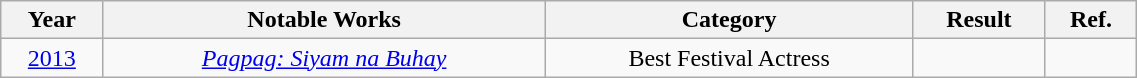<table class="wikitable sortable"  style="text-align:center; width:60%;">
<tr>
<th>Year</th>
<th>Notable Works</th>
<th>Category</th>
<th>Result</th>
<th>Ref.</th>
</tr>
<tr>
<td><a href='#'>2013</a></td>
<td><em><a href='#'>Pagpag: Siyam na Buhay</a></em></td>
<td>Best Festival Actress</td>
<td></td>
<td></td>
</tr>
</table>
